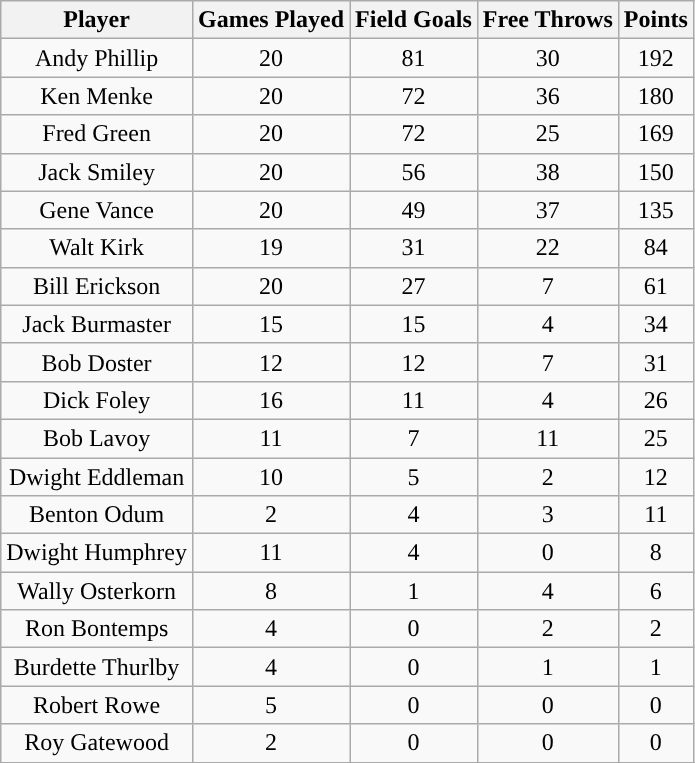<table class="wikitable sortable">
<tr>
<th>Player</th>
<th>Games Played</th>
<th>Field Goals</th>
<th>Free Throws</th>
<th>Points</th>
</tr>
<tr align="center" bgcolor="">
<td>Andy Phillip</td>
<td>20</td>
<td>81</td>
<td>30</td>
<td>192</td>
</tr>
<tr align="center" bgcolor="">
<td>Ken Menke</td>
<td>20</td>
<td>72</td>
<td>36</td>
<td>180</td>
</tr>
<tr align="center" bgcolor="">
<td>Fred Green</td>
<td>20</td>
<td>72</td>
<td>25</td>
<td>169</td>
</tr>
<tr align="center" bgcolor="">
<td>Jack Smiley</td>
<td>20</td>
<td>56</td>
<td>38</td>
<td>150</td>
</tr>
<tr align="center" bgcolor="">
<td>Gene Vance</td>
<td>20</td>
<td>49</td>
<td>37</td>
<td>135</td>
</tr>
<tr align="center" bgcolor="">
<td>Walt Kirk</td>
<td>19</td>
<td>31</td>
<td>22</td>
<td>84</td>
</tr>
<tr align="center" bgcolor="">
<td>Bill Erickson</td>
<td>20</td>
<td>27</td>
<td>7</td>
<td>61</td>
</tr>
<tr align="center" bgcolor="">
<td>Jack Burmaster</td>
<td>15</td>
<td>15</td>
<td>4</td>
<td>34</td>
</tr>
<tr align="center" bgcolor="">
<td>Bob Doster</td>
<td>12</td>
<td>12</td>
<td>7</td>
<td>31</td>
</tr>
<tr align="center" bgcolor="">
<td>Dick Foley</td>
<td>16</td>
<td>11</td>
<td>4</td>
<td>26</td>
</tr>
<tr align="center" bgcolor="">
<td>Bob Lavoy</td>
<td>11</td>
<td>7</td>
<td>11</td>
<td>25</td>
</tr>
<tr align="center" bgcolor="">
<td>Dwight Eddleman</td>
<td>10</td>
<td>5</td>
<td>2</td>
<td>12</td>
</tr>
<tr align="center" bgcolor="">
<td>Benton Odum</td>
<td>2</td>
<td>4</td>
<td>3</td>
<td>11</td>
</tr>
<tr align="center" bgcolor="">
<td>Dwight Humphrey</td>
<td>11</td>
<td>4</td>
<td>0</td>
<td>8</td>
</tr>
<tr align="center" bgcolor="">
<td>Wally Osterkorn</td>
<td>8</td>
<td>1</td>
<td>4</td>
<td>6</td>
</tr>
<tr align="center" bgcolor="">
<td>Ron Bontemps</td>
<td>4</td>
<td>0</td>
<td>2</td>
<td>2</td>
</tr>
<tr align="center" bgcolor="">
<td>Burdette Thurlby</td>
<td>4</td>
<td>0</td>
<td>1</td>
<td>1</td>
</tr>
<tr align="center" bgcolor="">
<td>Robert Rowe</td>
<td>5</td>
<td>0</td>
<td>0</td>
<td>0</td>
</tr>
<tr align="center" bgcolor="">
<td>Roy Gatewood</td>
<td>2</td>
<td>0</td>
<td>0</td>
<td>0</td>
</tr>
<tr align="center" bgcolor="">
</tr>
</table>
